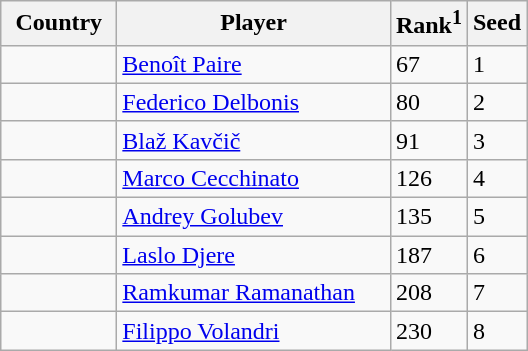<table class="sortable wikitable">
<tr>
<th width="70">Country</th>
<th width="175">Player</th>
<th>Rank<sup>1</sup></th>
<th>Seed</th>
</tr>
<tr>
<td></td>
<td><a href='#'>Benoît Paire</a></td>
<td>67</td>
<td>1</td>
</tr>
<tr>
<td></td>
<td><a href='#'>Federico Delbonis</a></td>
<td>80</td>
<td>2</td>
</tr>
<tr>
<td></td>
<td><a href='#'>Blaž Kavčič</a></td>
<td>91</td>
<td>3</td>
</tr>
<tr>
<td></td>
<td><a href='#'>Marco Cecchinato</a></td>
<td>126</td>
<td>4</td>
</tr>
<tr>
<td></td>
<td><a href='#'>Andrey Golubev</a></td>
<td>135</td>
<td>5</td>
</tr>
<tr>
<td></td>
<td><a href='#'>Laslo Djere</a></td>
<td>187</td>
<td>6</td>
</tr>
<tr>
<td></td>
<td><a href='#'>Ramkumar Ramanathan</a></td>
<td>208</td>
<td>7</td>
</tr>
<tr>
<td></td>
<td><a href='#'>Filippo Volandri</a></td>
<td>230</td>
<td>8</td>
</tr>
</table>
